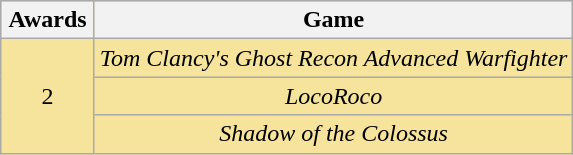<table class="wikitable" rowspan=2 style="text-align: center; background: #f6e39c">
<tr>
<th width="55">Awards</th>
<th align="center">Game</th>
</tr>
<tr>
<td rowspan=3 style="text-align:center">2</td>
<td><em>Tom Clancy's Ghost Recon Advanced Warfighter</em></td>
</tr>
<tr>
<td><em>LocoRoco</em></td>
</tr>
<tr>
<td><em>Shadow of the Colossus</em></td>
</tr>
</table>
